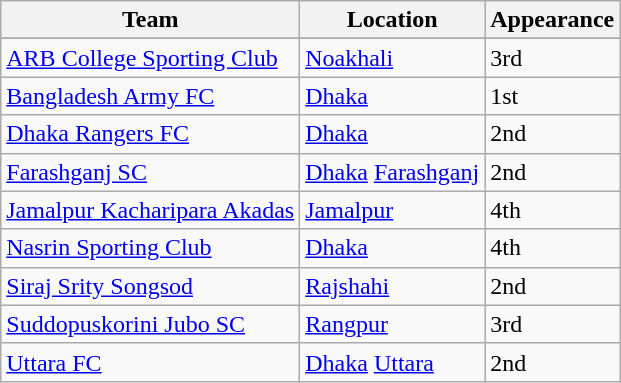<table class="wikitable sortable" style="text-align:left;">
<tr>
<th>Team</th>
<th>Location</th>
<th>Appearance</th>
</tr>
<tr>
</tr>
<tr>
<td><a href='#'>ARB College Sporting Club</a></td>
<td><a href='#'>Noakhali</a></td>
<td>3rd</td>
</tr>
<tr>
<td><a href='#'>Bangladesh Army FC</a></td>
<td><a href='#'>Dhaka</a></td>
<td>1st</td>
</tr>
<tr>
<td><a href='#'>Dhaka Rangers FC</a></td>
<td><a href='#'>Dhaka</a></td>
<td>2nd</td>
</tr>
<tr>
<td><a href='#'>Farashganj SC</a></td>
<td><a href='#'>Dhaka</a> <a href='#'>Farashganj</a></td>
<td>2nd</td>
</tr>
<tr>
<td><a href='#'>Jamalpur Kacharipara Akadas</a></td>
<td><a href='#'>Jamalpur</a></td>
<td>4th</td>
</tr>
<tr>
<td><a href='#'>Nasrin Sporting Club</a></td>
<td><a href='#'>Dhaka</a></td>
<td>4th</td>
</tr>
<tr>
<td><a href='#'>Siraj Srity Songsod</a></td>
<td><a href='#'>Rajshahi</a></td>
<td>2nd</td>
</tr>
<tr>
<td><a href='#'>Suddopuskorini Jubo SC</a></td>
<td><a href='#'>Rangpur</a></td>
<td>3rd</td>
</tr>
<tr>
<td><a href='#'>Uttara FC</a></td>
<td><a href='#'>Dhaka</a> <a href='#'>Uttara</a></td>
<td>2nd</td>
</tr>
</table>
